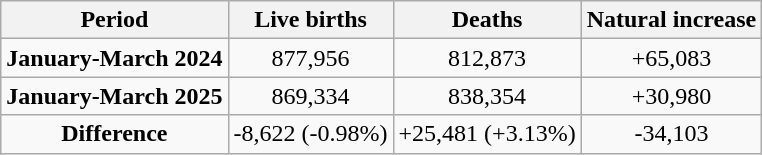<table class="wikitable" style="text-align:center;">
<tr>
<th>Period</th>
<th>Live births</th>
<th>Deaths</th>
<th>Natural increase</th>
</tr>
<tr>
<td><strong>January-March 2024</strong></td>
<td>877,956</td>
<td>812,873</td>
<td>+65,083</td>
</tr>
<tr>
<td><strong>January-March 2025</strong></td>
<td>869,334</td>
<td>838,354</td>
<td>+30,980</td>
</tr>
<tr>
<td><strong>Difference</strong></td>
<td> -8,622 (-0.98%)</td>
<td> +25,481 (+3.13%)</td>
<td> -34,103</td>
</tr>
</table>
